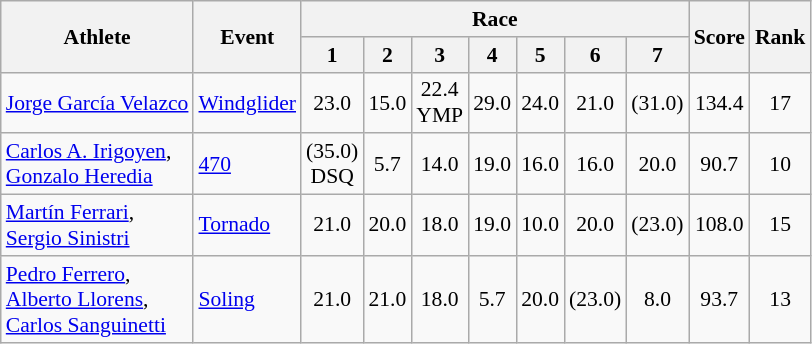<table class=wikitable style="font-size:90%">
<tr>
<th rowspan="2">Athlete</th>
<th rowspan="2">Event</th>
<th colspan="7">Race</th>
<th rowspan="2">Score</th>
<th rowspan="2">Rank</th>
</tr>
<tr>
<th width="15">1</th>
<th width="15">2</th>
<th width="15">3</th>
<th width="15">4</th>
<th width="15">5</th>
<th width="15">6</th>
<th width="15">7</th>
</tr>
<tr>
<td><a href='#'>Jorge García Velazco</a></td>
<td><a href='#'>Windglider</a></td>
<td align="center">23.0</td>
<td align="center">15.0</td>
<td align="center">22.4<br>YMP</td>
<td align="center">29.0</td>
<td align="center">24.0</td>
<td align="center">21.0</td>
<td align="center">(31.0)</td>
<td align="center">134.4</td>
<td align="center">17</td>
</tr>
<tr>
<td><a href='#'>Carlos A. Irigoyen</a>, <br> <a href='#'>Gonzalo Heredia</a></td>
<td><a href='#'>470</a></td>
<td align="center">(35.0)<br>DSQ</td>
<td align="center">5.7</td>
<td align="center">14.0</td>
<td align="center">19.0</td>
<td align="center">16.0</td>
<td align="center">16.0</td>
<td align="center">20.0</td>
<td align="center">90.7</td>
<td align="center">10</td>
</tr>
<tr>
<td><a href='#'>Martín Ferrari</a>, <br> <a href='#'>Sergio Sinistri</a></td>
<td><a href='#'>Tornado</a></td>
<td align="center">21.0</td>
<td align="center">20.0</td>
<td align="center">18.0</td>
<td align="center">19.0</td>
<td align="center">10.0</td>
<td align="center">20.0</td>
<td align="center">(23.0)</td>
<td align="center">108.0</td>
<td align="center">15</td>
</tr>
<tr>
<td><a href='#'>Pedro Ferrero</a>, <br> <a href='#'>Alberto Llorens</a>, <br> <a href='#'>Carlos Sanguinetti</a></td>
<td><a href='#'>Soling</a></td>
<td align="center">21.0</td>
<td align="center">21.0</td>
<td align="center">18.0</td>
<td align="center">5.7</td>
<td align="center">20.0</td>
<td align="center">(23.0)</td>
<td align="center">8.0</td>
<td align="center">93.7</td>
<td align="center">13</td>
</tr>
</table>
